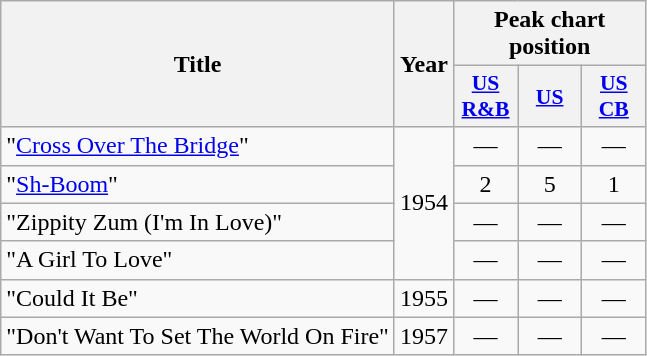<table class="wikitable">
<tr>
<th rowspan="2">Title</th>
<th rowspan="2">Year</th>
<th colspan="3">Peak chart position</th>
</tr>
<tr>
<th scope="col" style="width:2.5em;font-size:90%"><a href='#'>US R&B</a><br></th>
<th scope="col" style="width:2.5em;font-size:90%"><a href='#'>US</a><br></th>
<th scope="col" style="width:2.5em;font-size:90%"><a href='#'>US CB</a><br></th>
</tr>
<tr>
<td>"<a href='#'>Cross Over The Bridge</a>"</td>
<td rowspan="4">1954</td>
<td align="center">—</td>
<td align="center">—</td>
<td align="center">—</td>
</tr>
<tr>
<td>"<a href='#'>Sh-Boom</a>"</td>
<td align="center">2</td>
<td align="center">5</td>
<td align="center">1</td>
</tr>
<tr>
<td>"Zippity Zum (I'm In Love)"</td>
<td align="center">—</td>
<td align="center">—</td>
<td align="center">—</td>
</tr>
<tr>
<td>"A Girl To Love"</td>
<td align="center">—</td>
<td align="center">—</td>
<td align="center">—</td>
</tr>
<tr>
<td>"Could It Be"</td>
<td>1955</td>
<td align="center">—</td>
<td align="center">—</td>
<td align="center">—</td>
</tr>
<tr>
<td>"Don't Want To Set The World On Fire"</td>
<td>1957</td>
<td align="center">—</td>
<td align="center">—</td>
<td align="center">—</td>
</tr>
</table>
